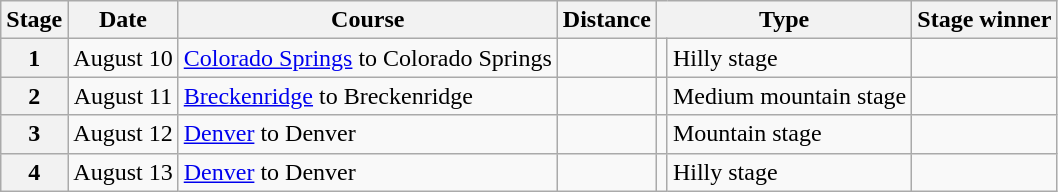<table class="wikitable">
<tr>
<th scope="col">Stage</th>
<th scope="col">Date</th>
<th scope="col">Course</th>
<th scope="col">Distance</th>
<th scope="col" colspan="2">Type</th>
<th scope="col">Stage winner</th>
</tr>
<tr>
<th scope="row" style="text-align:center;">1</th>
<td style="text-align:center;">August 10</td>
<td><a href='#'>Colorado Springs</a> to Colorado Springs</td>
<td style="text-align:center;"></td>
<td></td>
<td>Hilly stage</td>
<td></td>
</tr>
<tr>
<th scope="row" style="text-align:center;">2</th>
<td style="text-align:center;">August 11</td>
<td><a href='#'>Breckenridge</a> to Breckenridge</td>
<td style="text-align:center;"></td>
<td></td>
<td>Medium mountain stage</td>
<td></td>
</tr>
<tr>
<th scope="row" style="text-align:center;">3</th>
<td style="text-align:center;">August 12</td>
<td><a href='#'>Denver</a> to Denver</td>
<td style="text-align:center;"></td>
<td></td>
<td>Mountain stage</td>
<td></td>
</tr>
<tr>
<th scope="row" style="text-align:center;">4</th>
<td style="text-align:center;">August 13</td>
<td><a href='#'>Denver</a> to Denver</td>
<td style="text-align:center;"></td>
<td></td>
<td>Hilly stage</td>
<td></td>
</tr>
</table>
